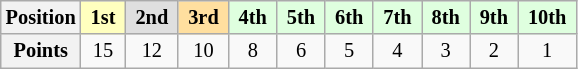<table class="wikitable" style="font-size:85%; text-align:center">
<tr>
<th>Position</th>
<td style="background:#ffffbf;"> <strong>1st</strong> </td>
<td style="background:#dfdfdf;"> <strong>2nd</strong> </td>
<td style="background:#ffdf9f;"> <strong>3rd</strong> </td>
<td style="background:#dfffdf;"> <strong>4th</strong> </td>
<td style="background:#dfffdf;"> <strong>5th</strong> </td>
<td style="background:#dfffdf;"> <strong>6th</strong> </td>
<td style="background:#dfffdf;"> <strong>7th</strong> </td>
<td style="background:#dfffdf;"> <strong>8th</strong> </td>
<td style="background:#dfffdf;"> <strong>9th</strong> </td>
<td style="background:#dfffdf;"> <strong>10th</strong> </td>
</tr>
<tr>
<th>Points</th>
<td>15</td>
<td>12</td>
<td>10</td>
<td>8</td>
<td>6</td>
<td>5</td>
<td>4</td>
<td>3</td>
<td>2</td>
<td>1</td>
</tr>
</table>
